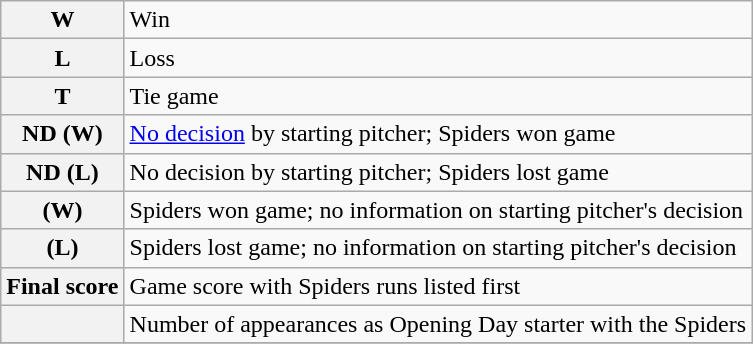<table class="wikitable plainrowheaders">
<tr>
<th scope="row" align="center">W</th>
<td>Win</td>
</tr>
<tr>
<th scope="row" align="center">L</th>
<td>Loss</td>
</tr>
<tr>
<th scope="row" align="center">T</th>
<td>Tie game</td>
</tr>
<tr>
<th scope="row" align="center">ND (W)</th>
<td><a href='#'>No decision</a> by starting pitcher; Spiders won game</td>
</tr>
<tr>
<th scope="row" align="center">ND (L)</th>
<td>No decision by starting pitcher; Spiders lost game</td>
</tr>
<tr>
<th scope="row" align="center">(W)</th>
<td>Spiders won game; no information on starting pitcher's decision</td>
</tr>
<tr>
<th scope="row" align="center">(L)</th>
<td>Spiders lost game; no information on starting pitcher's decision</td>
</tr>
<tr>
<th scope="row" align="center">Final score</th>
<td>Game score with Spiders runs listed first</td>
</tr>
<tr>
<th scope="row" align="center"></th>
<td>Number of appearances as Opening Day starter with the Spiders</td>
</tr>
<tr>
</tr>
</table>
